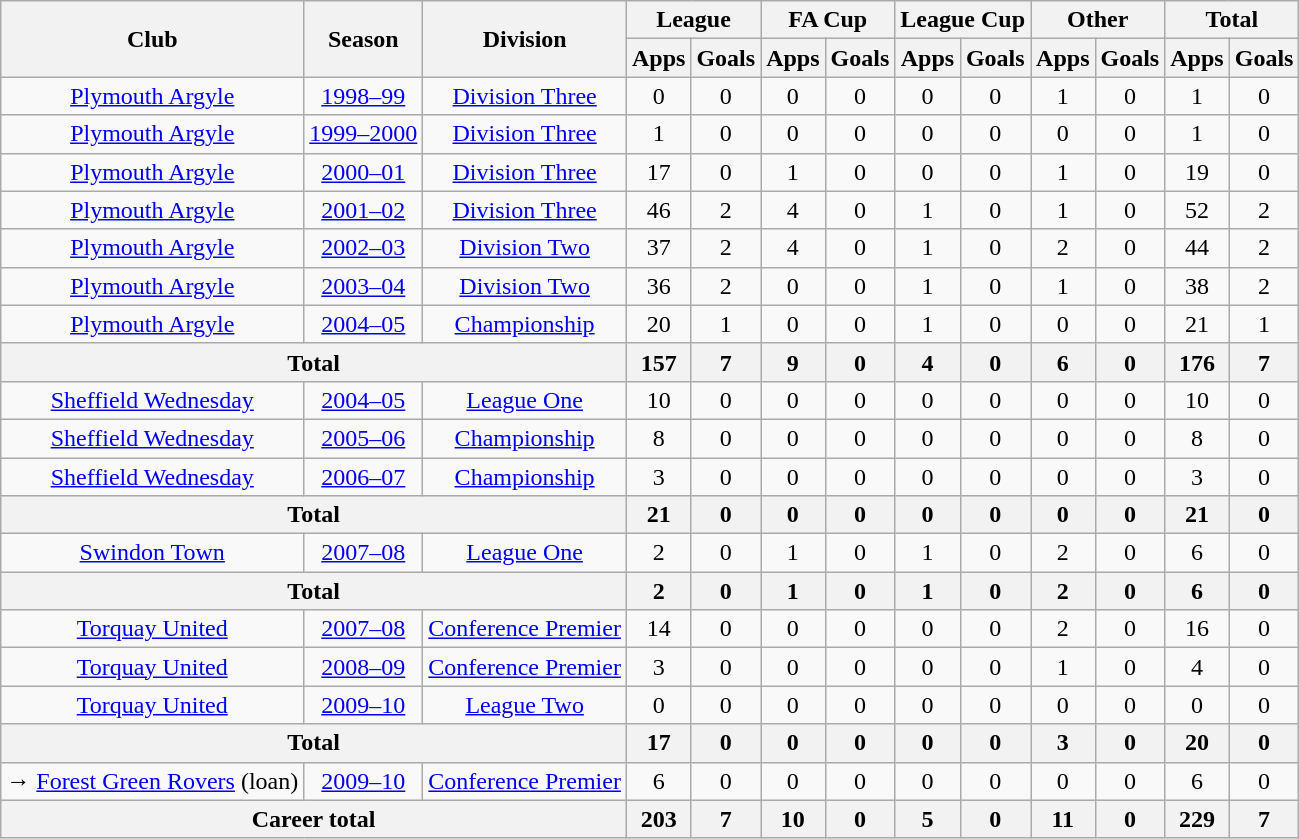<table class="wikitable" style="text-align:center">
<tr>
<th rowspan="2">Club</th>
<th rowspan="2">Season</th>
<th rowspan="2">Division</th>
<th colspan="2">League</th>
<th colspan="2">FA Cup</th>
<th colspan="2">League Cup</th>
<th colspan="2">Other</th>
<th colspan="2">Total</th>
</tr>
<tr>
<th>Apps</th>
<th>Goals</th>
<th>Apps</th>
<th>Goals</th>
<th>Apps</th>
<th>Goals</th>
<th>Apps</th>
<th>Goals</th>
<th>Apps</th>
<th>Goals</th>
</tr>
<tr>
<td><a href='#'>Plymouth Argyle</a></td>
<td><a href='#'>1998–99</a></td>
<td><a href='#'>Division Three</a></td>
<td>0</td>
<td>0</td>
<td>0</td>
<td>0</td>
<td>0</td>
<td>0</td>
<td>1</td>
<td>0</td>
<td>1</td>
<td>0</td>
</tr>
<tr>
<td><a href='#'>Plymouth Argyle</a></td>
<td><a href='#'>1999–2000</a></td>
<td><a href='#'>Division Three</a></td>
<td>1</td>
<td>0</td>
<td>0</td>
<td>0</td>
<td>0</td>
<td>0</td>
<td>0</td>
<td>0</td>
<td>1</td>
<td>0</td>
</tr>
<tr>
<td><a href='#'>Plymouth Argyle</a></td>
<td><a href='#'>2000–01</a></td>
<td><a href='#'>Division Three</a></td>
<td>17</td>
<td>0</td>
<td>1</td>
<td>0</td>
<td>0</td>
<td>0</td>
<td>1</td>
<td>0</td>
<td>19</td>
<td>0</td>
</tr>
<tr>
<td><a href='#'>Plymouth Argyle</a></td>
<td><a href='#'>2001–02</a></td>
<td><a href='#'>Division Three</a></td>
<td>46</td>
<td>2</td>
<td>4</td>
<td>0</td>
<td>1</td>
<td>0</td>
<td>1</td>
<td>0</td>
<td>52</td>
<td>2</td>
</tr>
<tr>
<td><a href='#'>Plymouth Argyle</a></td>
<td><a href='#'>2002–03</a></td>
<td><a href='#'>Division Two</a></td>
<td>37</td>
<td>2</td>
<td>4</td>
<td>0</td>
<td>1</td>
<td>0</td>
<td>2</td>
<td>0</td>
<td>44</td>
<td>2</td>
</tr>
<tr>
<td><a href='#'>Plymouth Argyle</a></td>
<td><a href='#'>2003–04</a></td>
<td><a href='#'>Division Two</a></td>
<td>36</td>
<td>2</td>
<td>0</td>
<td>0</td>
<td>1</td>
<td>0</td>
<td>1</td>
<td>0</td>
<td>38</td>
<td>2</td>
</tr>
<tr>
<td><a href='#'>Plymouth Argyle</a></td>
<td><a href='#'>2004–05</a></td>
<td><a href='#'>Championship</a></td>
<td>20</td>
<td>1</td>
<td>0</td>
<td>0</td>
<td>1</td>
<td>0</td>
<td>0</td>
<td>0</td>
<td>21</td>
<td>1</td>
</tr>
<tr>
<th colspan="3">Total</th>
<th>157</th>
<th>7</th>
<th>9</th>
<th>0</th>
<th>4</th>
<th>0</th>
<th>6</th>
<th>0</th>
<th>176</th>
<th>7</th>
</tr>
<tr>
<td><a href='#'>Sheffield Wednesday</a></td>
<td><a href='#'>2004–05</a></td>
<td><a href='#'>League One</a></td>
<td>10</td>
<td>0</td>
<td>0</td>
<td>0</td>
<td>0</td>
<td>0</td>
<td>0</td>
<td>0</td>
<td>10</td>
<td>0</td>
</tr>
<tr>
<td><a href='#'>Sheffield Wednesday</a></td>
<td><a href='#'>2005–06</a></td>
<td><a href='#'>Championship</a></td>
<td>8</td>
<td>0</td>
<td>0</td>
<td>0</td>
<td>0</td>
<td>0</td>
<td>0</td>
<td>0</td>
<td>8</td>
<td>0</td>
</tr>
<tr>
<td><a href='#'>Sheffield Wednesday</a></td>
<td><a href='#'>2006–07</a></td>
<td><a href='#'>Championship</a></td>
<td>3</td>
<td>0</td>
<td>0</td>
<td>0</td>
<td>0</td>
<td>0</td>
<td>0</td>
<td>0</td>
<td>3</td>
<td>0</td>
</tr>
<tr>
<th colspan="3">Total</th>
<th>21</th>
<th>0</th>
<th>0</th>
<th>0</th>
<th>0</th>
<th>0</th>
<th>0</th>
<th>0</th>
<th>21</th>
<th>0</th>
</tr>
<tr>
<td><a href='#'>Swindon Town</a></td>
<td><a href='#'>2007–08</a></td>
<td><a href='#'>League One</a></td>
<td>2</td>
<td>0</td>
<td>1</td>
<td>0</td>
<td>1</td>
<td>0</td>
<td>2</td>
<td>0</td>
<td>6</td>
<td>0</td>
</tr>
<tr>
<th colspan="3">Total</th>
<th>2</th>
<th>0</th>
<th>1</th>
<th>0</th>
<th>1</th>
<th>0</th>
<th>2</th>
<th>0</th>
<th>6</th>
<th>0</th>
</tr>
<tr>
<td><a href='#'>Torquay United</a></td>
<td><a href='#'>2007–08</a></td>
<td><a href='#'>Conference Premier</a></td>
<td>14</td>
<td>0</td>
<td>0</td>
<td>0</td>
<td>0</td>
<td>0</td>
<td>2</td>
<td>0</td>
<td>16</td>
<td>0</td>
</tr>
<tr>
<td><a href='#'>Torquay United</a></td>
<td><a href='#'>2008–09</a></td>
<td><a href='#'>Conference Premier</a></td>
<td>3</td>
<td>0</td>
<td>0</td>
<td>0</td>
<td>0</td>
<td>0</td>
<td>1</td>
<td>0</td>
<td>4</td>
<td>0</td>
</tr>
<tr>
<td><a href='#'>Torquay United</a></td>
<td><a href='#'>2009–10</a></td>
<td><a href='#'>League Two</a></td>
<td>0</td>
<td>0</td>
<td>0</td>
<td>0</td>
<td>0</td>
<td>0</td>
<td>0</td>
<td>0</td>
<td>0</td>
<td>0</td>
</tr>
<tr>
<th colspan="3">Total</th>
<th>17</th>
<th>0</th>
<th>0</th>
<th>0</th>
<th>0</th>
<th>0</th>
<th>3</th>
<th>0</th>
<th>20</th>
<th>0</th>
</tr>
<tr>
<td>→ <a href='#'>Forest Green Rovers</a> (loan)</td>
<td><a href='#'>2009–10</a></td>
<td><a href='#'>Conference Premier</a></td>
<td>6</td>
<td>0</td>
<td>0</td>
<td>0</td>
<td>0</td>
<td>0</td>
<td>0</td>
<td>0</td>
<td>6</td>
<td>0</td>
</tr>
<tr>
<th colspan="3">Career total</th>
<th>203</th>
<th>7</th>
<th>10</th>
<th>0</th>
<th>5</th>
<th>0</th>
<th>11</th>
<th>0</th>
<th>229</th>
<th>7</th>
</tr>
</table>
